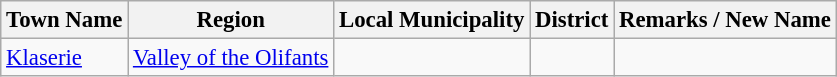<table class="wikitable sortable" style="font-size: 95%;">
<tr>
<th>Town Name</th>
<th>Region</th>
<th>Local Municipality</th>
<th>District</th>
<th>Remarks / New Name</th>
</tr>
<tr>
<td><a href='#'>Klaserie</a></td>
<td><a href='#'>Valley of the Olifants</a></td>
<td></td>
<td></td>
<td></td>
</tr>
</table>
